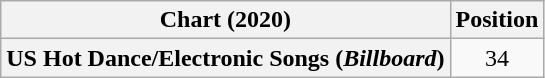<table class="wikitable plainrowheaders" style="text-align:center">
<tr>
<th scope="col">Chart (2020)</th>
<th scope="col">Position</th>
</tr>
<tr>
<th scope="row">US Hot Dance/Electronic Songs (<em>Billboard</em>)</th>
<td>34</td>
</tr>
</table>
